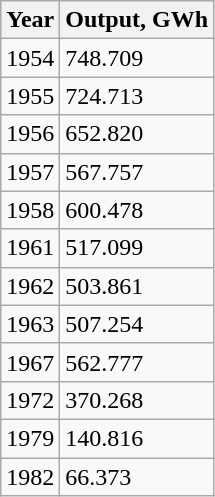<table class="wikitable">
<tr>
<th>Year</th>
<th>Output, GWh</th>
</tr>
<tr>
<td>1954</td>
<td>748.709</td>
</tr>
<tr>
<td>1955</td>
<td>724.713</td>
</tr>
<tr>
<td>1956</td>
<td>652.820</td>
</tr>
<tr>
<td>1957</td>
<td>567.757</td>
</tr>
<tr>
<td>1958</td>
<td>600.478</td>
</tr>
<tr>
<td>1961</td>
<td>517.099</td>
</tr>
<tr>
<td>1962</td>
<td>503.861</td>
</tr>
<tr>
<td>1963</td>
<td>507.254</td>
</tr>
<tr>
<td>1967</td>
<td>562.777</td>
</tr>
<tr>
<td>1972</td>
<td>370.268</td>
</tr>
<tr>
<td>1979</td>
<td>140.816</td>
</tr>
<tr>
<td>1982</td>
<td>66.373</td>
</tr>
</table>
